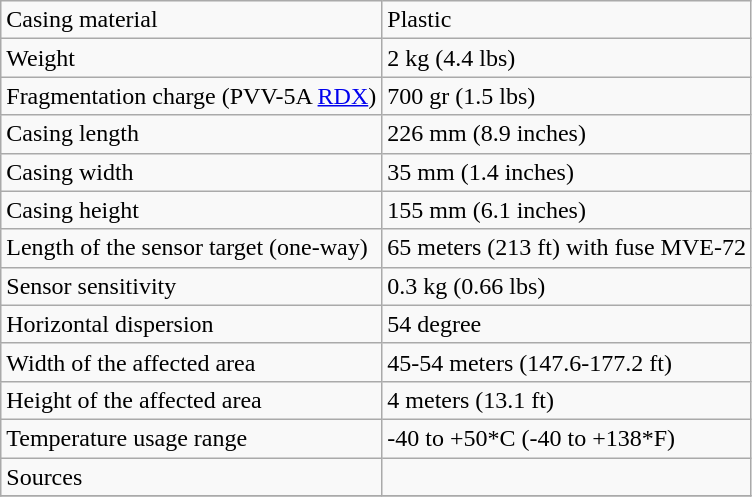<table class=wikitable>
<tr>
<td>Casing material</td>
<td>Plastic</td>
</tr>
<tr>
<td>Weight</td>
<td>2 kg (4.4 lbs)</td>
</tr>
<tr>
<td>Fragmentation charge (PVV-5A <a href='#'>RDX</a>)</td>
<td>700 gr (1.5 lbs)</td>
</tr>
<tr>
<td>Casing length</td>
<td>226 mm (8.9 inches)</td>
</tr>
<tr>
<td>Casing width</td>
<td>35 mm (1.4 inches)</td>
</tr>
<tr>
<td>Casing height</td>
<td>155 mm (6.1 inches)</td>
</tr>
<tr>
<td>Length of the sensor target (one-way)</td>
<td>65 meters (213 ft) with fuse MVE-72</td>
</tr>
<tr>
<td>Sensor sensitivity</td>
<td>0.3 kg (0.66 lbs)</td>
</tr>
<tr>
<td>Horizontal dispersion</td>
<td>54 degree</td>
</tr>
<tr>
<td>Width of the affected area</td>
<td>45-54 meters (147.6-177.2 ft)</td>
</tr>
<tr>
<td>Height of the affected area</td>
<td>4 meters (13.1 ft)</td>
</tr>
<tr>
<td>Temperature usage range</td>
<td>-40 to +50*C (-40 to +138*F)</td>
</tr>
<tr>
<td>Sources</td>
<td></td>
</tr>
<tr>
</tr>
</table>
